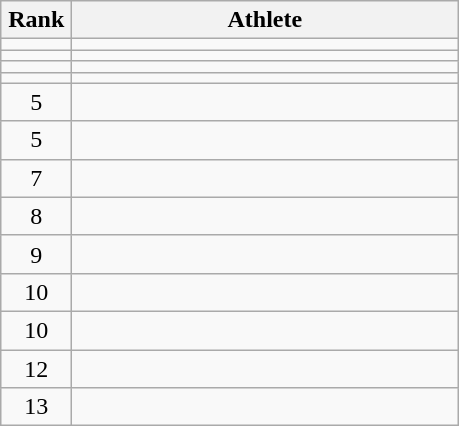<table class="wikitable" style="text-align: center;">
<tr>
<th width=40>Rank</th>
<th width=250>Athlete</th>
</tr>
<tr>
<td></td>
<td align="left"></td>
</tr>
<tr>
<td></td>
<td align="left"></td>
</tr>
<tr>
<td></td>
<td align="left"></td>
</tr>
<tr>
<td></td>
<td align="left"></td>
</tr>
<tr>
<td>5</td>
<td align="left"></td>
</tr>
<tr>
<td>5</td>
<td align="left"></td>
</tr>
<tr>
<td>7</td>
<td align="left"></td>
</tr>
<tr>
<td>8</td>
<td align="left"></td>
</tr>
<tr>
<td>9</td>
<td align="left"></td>
</tr>
<tr>
<td>10</td>
<td align="left"></td>
</tr>
<tr>
<td>10</td>
<td align="left"></td>
</tr>
<tr>
<td>12</td>
<td align="left"></td>
</tr>
<tr>
<td>13</td>
<td align="left"></td>
</tr>
</table>
